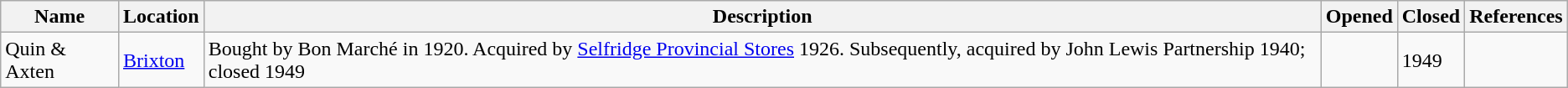<table class="wikitable">
<tr>
<th>Name</th>
<th>Location</th>
<th>Description</th>
<th>Opened</th>
<th>Closed</th>
<th>References</th>
</tr>
<tr>
<td>Quin & Axten</td>
<td><a href='#'>Brixton</a></td>
<td>Bought by Bon Marché in 1920. Acquired by <a href='#'>Selfridge Provincial Stores</a> 1926. Subsequently, acquired by John Lewis Partnership 1940; closed 1949</td>
<td></td>
<td>1949</td>
<td></td>
</tr>
</table>
